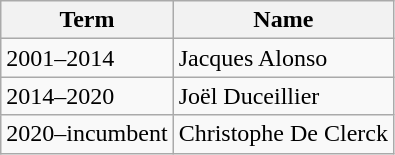<table class="wikitable">
<tr>
<th>Term</th>
<th>Name</th>
</tr>
<tr>
<td>2001–2014</td>
<td>Jacques Alonso</td>
</tr>
<tr>
<td>2014–2020</td>
<td>Joël Duceillier</td>
</tr>
<tr>
<td>2020–incumbent</td>
<td>Christophe De Clerck</td>
</tr>
</table>
